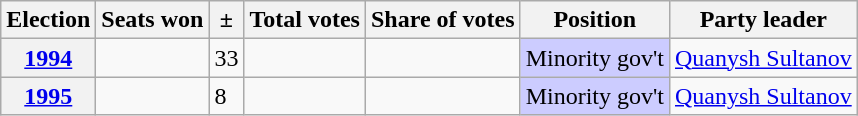<table class="wikitable">
<tr>
<th>Election</th>
<th>Seats won</th>
<th>±</th>
<th>Total votes</th>
<th>Share of votes</th>
<th>Position</th>
<th>Party leader</th>
</tr>
<tr>
<th><a href='#'>1994</a></th>
<td></td>
<td>33</td>
<td></td>
<td></td>
<td style="background-color:#CCCCFF">Minority gov't</td>
<td><a href='#'>Quanysh Sultanov</a></td>
</tr>
<tr>
<th><a href='#'>1995</a></th>
<td></td>
<td>8</td>
<td></td>
<td></td>
<td style="background-color:#CCCCFF">Minority gov't</td>
<td><a href='#'>Quanysh Sultanov</a></td>
</tr>
</table>
